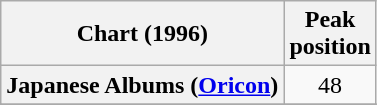<table class="wikitable sortable plainrowheaders">
<tr>
<th>Chart (1996)</th>
<th>Peak<br>position</th>
</tr>
<tr>
<th scope="row">Japanese Albums (<a href='#'>Oricon</a>)</th>
<td align="center">48</td>
</tr>
<tr>
</tr>
<tr>
</tr>
</table>
